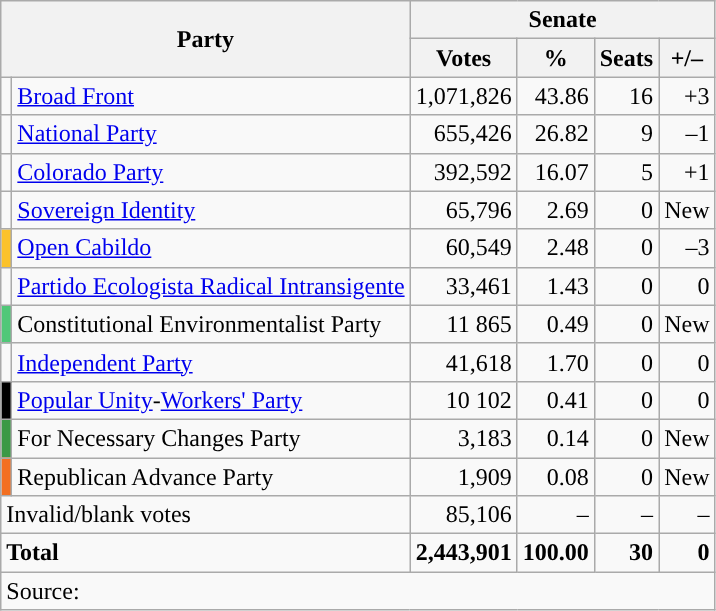<table class="wikitable sortable" style="text-align:right">
<tr>
<th colspan="2" rowspan="2">Party</th>
<th colspan="4">Senate</th>
</tr>
<tr>
<th>Votes</th>
<th>%</th>
<th>Seats</th>
<th>+/–</th>
</tr>
<tr>
<td style="background-color:"></td>
<td align="left"><a href='#'>Broad Front</a></td>
<td>1,071,826</td>
<td>43.86</td>
<td>16</td>
<td>+3</td>
</tr>
<tr>
<td style="background-color:"></td>
<td align="left"><a href='#'>National Party</a></td>
<td>655,426</td>
<td>26.82</td>
<td>9</td>
<td>–1</td>
</tr>
<tr>
<td style="background-color:"></td>
<td align="left"><a href='#'>Colorado Party</a></td>
<td>392,592</td>
<td>16.07</td>
<td>5</td>
<td>+1</td>
</tr>
<tr>
<td style="background-color:"></td>
<td align="left"><a href='#'>Sovereign Identity</a></td>
<td>65,796</td>
<td>2.69</td>
<td>0</td>
<td>New</td>
</tr>
<tr>
<td style="color:inherit;background:#FBC22B"></td>
<td align="left"><a href='#'>Open Cabildo</a></td>
<td>60,549</td>
<td>2.48</td>
<td>0</td>
<td>–3</td>
</tr>
<tr>
<td style="background-color:"></td>
<td align="left"><a href='#'>Partido Ecologista Radical Intransigente</a></td>
<td>33,461</td>
<td>1.43</td>
<td>0</td>
<td>0</td>
</tr>
<tr>
<td style="background-color:#50C878"></td>
<td align="left">Constitutional Environmentalist Party</td>
<td>11 865</td>
<td>0.49</td>
<td>0</td>
<td>New</td>
</tr>
<tr>
<td style="background-color:"></td>
<td align="left"><a href='#'>Independent Party</a></td>
<td>41,618</td>
<td>1.70</td>
<td>0</td>
<td>0</td>
</tr>
<tr>
<td style="color:inherit;background:#000000"></td>
<td align="left"><a href='#'>Popular Unity</a>-<a href='#'>Workers' Party</a></td>
<td>10 102</td>
<td>0.41</td>
<td>0</td>
<td>0</td>
</tr>
<tr>
<td style="color:inherit;background:#3B9945"></td>
<td align="left">For Necessary Changes Party</td>
<td>3,183</td>
<td>0.14</td>
<td>0</td>
<td>New</td>
</tr>
<tr>
<td style="color:inherit;background:#F36F21"></td>
<td align="left">Republican Advance Party</td>
<td>1,909</td>
<td>0.08</td>
<td>0</td>
<td>New</td>
</tr>
<tr>
<td colspan="2" align="left">Invalid/blank votes</td>
<td>85,106</td>
<td>–</td>
<td>–</td>
<td>–</td>
</tr>
<tr>
<td colspan="2" align="left"><strong>Total</strong></td>
<td><strong>2,443,901</strong></td>
<td><strong>100.00</strong></td>
<td><strong>30</strong></td>
<td><strong>0</strong></td>
</tr>
<tr>
<td colspan="6" align="left">Source: </td>
</tr>
</table>
